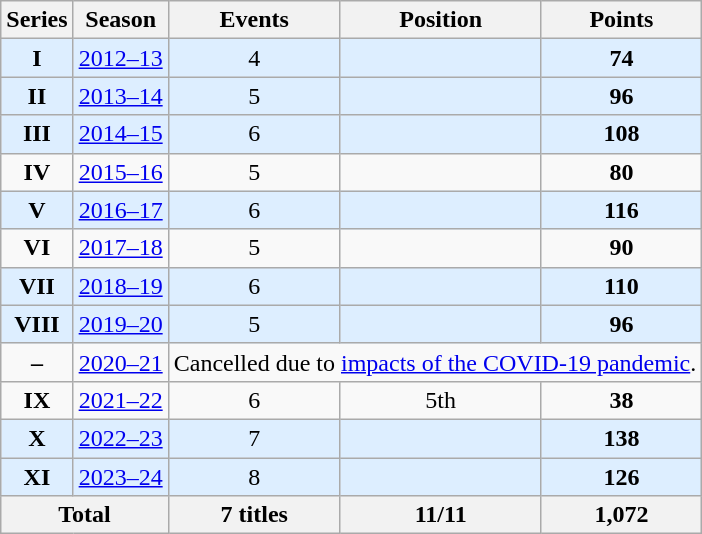<table class="wikitable" style="text-align: center;">
<tr>
<th>Series</th>
<th>Season</th>
<th>Events</th>
<th>Position</th>
<th>Points</th>
</tr>
<tr bgcolor=#ddeeff>
<td><strong>I</strong></td>
<td><a href='#'>2012–13</a></td>
<td align="center">4</td>
<td></td>
<td><strong>74</strong></td>
</tr>
<tr bgcolor=#ddeeff>
<td><strong>II</strong></td>
<td><a href='#'>2013–14</a></td>
<td align="center">5</td>
<td></td>
<td><strong>96</strong></td>
</tr>
<tr bgcolor=#ddeeff>
<td><strong>III</strong></td>
<td><a href='#'>2014–15</a></td>
<td align="center">6</td>
<td></td>
<td><strong>108</strong></td>
</tr>
<tr>
<td><strong>IV</strong></td>
<td><a href='#'>2015–16</a></td>
<td align="center">5</td>
<td></td>
<td><strong>80</strong></td>
</tr>
<tr bgcolor=#ddeeff>
<td><strong>V</strong></td>
<td><a href='#'>2016–17</a></td>
<td align="center">6</td>
<td></td>
<td><strong>116</strong></td>
</tr>
<tr>
<td><strong>VI</strong></td>
<td><a href='#'>2017–18</a></td>
<td align="center">5</td>
<td></td>
<td><strong>90</strong></td>
</tr>
<tr bgcolor=#ddeeff>
<td><strong>VII</strong></td>
<td><a href='#'>2018–19</a></td>
<td align="center">6</td>
<td></td>
<td><strong>110</strong></td>
</tr>
<tr bgcolor=#ddeeff>
<td><strong>VIII</strong></td>
<td><a href='#'>2019–20</a></td>
<td>5</td>
<td></td>
<td><strong>96</strong></td>
</tr>
<tr>
<td><strong>–</strong></td>
<td><a href='#'>2020–21</a></td>
<td colspan=3>Cancelled due to <a href='#'>impacts of the COVID-19 pandemic</a>.</td>
</tr>
<tr>
<td><strong>IX</strong></td>
<td><a href='#'>2021–22</a></td>
<td>6</td>
<td>5th</td>
<td><strong>38</strong></td>
</tr>
<tr bgcolor=#ddeeff>
<td><strong>X</strong></td>
<td><a href='#'>2022–23</a></td>
<td>7</td>
<td></td>
<td><strong>138</strong></td>
</tr>
<tr bgcolor=#ddeeff>
<td><strong>XI</strong></td>
<td><a href='#'>2023–24</a></td>
<td>8</td>
<td></td>
<td><strong>126</strong></td>
</tr>
<tr>
<th colspan="2">Total</th>
<th>7 titles</th>
<th>11/11</th>
<th>1,072</th>
</tr>
</table>
